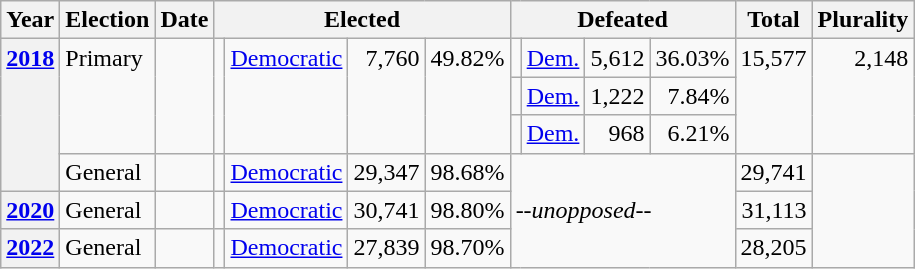<table class=wikitable>
<tr>
<th>Year</th>
<th>Election</th>
<th>Date</th>
<th ! colspan="4">Elected</th>
<th ! colspan="4">Defeated</th>
<th>Total</th>
<th>Plurality</th>
</tr>
<tr>
<th rowspan="4" valign="top"><a href='#'>2018</a></th>
<td rowspan="3" valign="top">Primary</td>
<td rowspan="3" valign="top"></td>
<td rowspan="3" valign="top"></td>
<td rowspan="3" valign="top" ><a href='#'>Democratic</a></td>
<td rowspan="3" valign="top" align="right">7,760</td>
<td rowspan="3" valign="top" align="right">49.82%</td>
<td valign="top"></td>
<td valign="top" ><a href='#'>Dem.</a></td>
<td valign="top" align="right">5,612</td>
<td valign="top" align="right">36.03%</td>
<td rowspan="3" valign="top" align="right">15,577</td>
<td rowspan="3" valign="top" align="right">2,148</td>
</tr>
<tr>
<td valign="top"></td>
<td valign="top" ><a href='#'>Dem.</a></td>
<td valign="top" align="right">1,222</td>
<td valign="top" align="right">7.84%</td>
</tr>
<tr>
<td valign="top"></td>
<td valign="top" ><a href='#'>Dem.</a></td>
<td valign="top" align="right">968</td>
<td valign="top" align="right">6.21%</td>
</tr>
<tr>
<td valign="top">General</td>
<td valign="top"></td>
<td valign="top"></td>
<td valign="top" ><a href='#'>Democratic</a></td>
<td valign="top" align="right">29,347</td>
<td valign="top" align="right">98.68%</td>
<td rowspan="3" colspan="4"><em>--unopposed--</em></td>
<td valign="top" align="right">29,741</td>
</tr>
<tr>
<th valign="top"><a href='#'>2020</a></th>
<td valign="top">General</td>
<td valign="top"></td>
<td valign="top"></td>
<td valign="top" ><a href='#'>Democratic</a></td>
<td valign="top" align="right">30,741</td>
<td valign="top" align="right">98.80%</td>
<td valign="top" align="right">31,113</td>
</tr>
<tr>
<th valign="top"><a href='#'>2022</a></th>
<td valign="top">General</td>
<td valign="top"></td>
<td valign="top"></td>
<td valign="top" ><a href='#'>Democratic</a></td>
<td valign="top" align="right">27,839</td>
<td valign="top" align="right">98.70%</td>
<td valign="top" align="right">28,205</td>
</tr>
</table>
